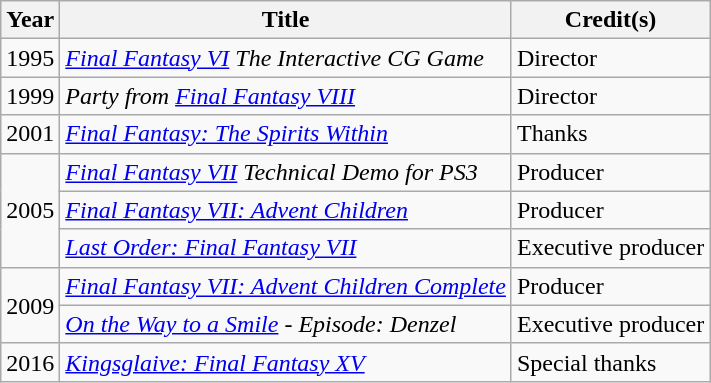<table class="wikitable sortable">
<tr>
<th>Year</th>
<th>Title</th>
<th>Credit(s)</th>
</tr>
<tr>
<td>1995</td>
<td><em><a href='#'>Final Fantasy VI</a> The Interactive CG Game</em></td>
<td>Director</td>
</tr>
<tr>
<td>1999</td>
<td><em>Party from <a href='#'>Final Fantasy VIII</a></em></td>
<td>Director</td>
</tr>
<tr>
<td>2001</td>
<td><em><a href='#'>Final Fantasy: The Spirits Within</a></em></td>
<td>Thanks</td>
</tr>
<tr>
<td rowspan="3">2005</td>
<td><em><a href='#'>Final Fantasy VII</a> Technical Demo for PS3</em></td>
<td>Producer</td>
</tr>
<tr>
<td><em><a href='#'>Final Fantasy VII: Advent Children</a></em></td>
<td>Producer</td>
</tr>
<tr>
<td><em><a href='#'>Last Order: Final Fantasy VII</a></em></td>
<td>Executive producer</td>
</tr>
<tr>
<td rowspan="2">2009</td>
<td><em><a href='#'>Final Fantasy VII: Advent Children Complete</a></em></td>
<td>Producer</td>
</tr>
<tr>
<td><em><a href='#'>On the Way to a Smile</a> - Episode: Denzel</em></td>
<td>Executive producer</td>
</tr>
<tr>
<td>2016</td>
<td><em><a href='#'>Kingsglaive: Final Fantasy XV</a></em></td>
<td>Special thanks</td>
</tr>
</table>
